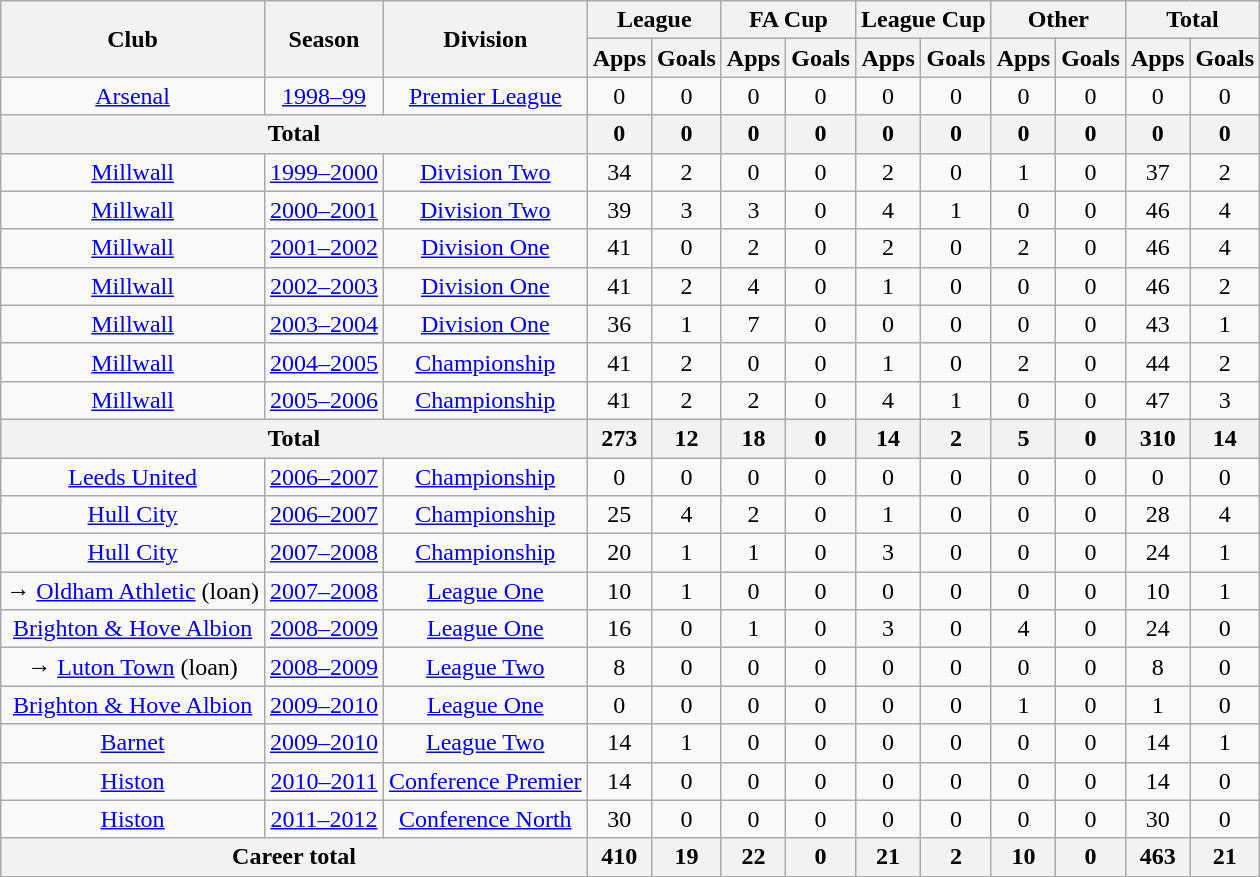<table class="wikitable" style="text-align:center;">
<tr>
<th rowspan="2">Club</th>
<th rowspan="2">Season</th>
<th rowspan="2">Division</th>
<th colspan="2">League</th>
<th colspan="2">FA Cup</th>
<th colspan="2">League Cup</th>
<th colspan="2">Other</th>
<th colspan="2">Total</th>
</tr>
<tr>
<th>Apps</th>
<th>Goals</th>
<th>Apps</th>
<th>Goals</th>
<th>Apps</th>
<th>Goals</th>
<th>Apps</th>
<th>Goals</th>
<th>Apps</th>
<th>Goals</th>
</tr>
<tr>
<td><a href='#'>Arsenal</a></td>
<td><a href='#'>1998–99</a></td>
<td><a href='#'>Premier League</a></td>
<td>0</td>
<td>0</td>
<td>0</td>
<td>0</td>
<td>0</td>
<td>0</td>
<td>0</td>
<td>0</td>
<td>0</td>
<td>0</td>
</tr>
<tr>
<th colspan="3">Total</th>
<th>0</th>
<th>0</th>
<th>0</th>
<th>0</th>
<th>0</th>
<th>0</th>
<th>0</th>
<th>0</th>
<th>0</th>
<th>0</th>
</tr>
<tr>
<td><a href='#'>Millwall</a></td>
<td><a href='#'>1999–2000</a></td>
<td><a href='#'>Division Two</a></td>
<td>34</td>
<td>2</td>
<td>0</td>
<td>0</td>
<td>2</td>
<td>0</td>
<td>1</td>
<td>0</td>
<td>37</td>
<td>2</td>
</tr>
<tr>
<td><a href='#'>Millwall</a></td>
<td><a href='#'>2000–2001</a></td>
<td><a href='#'>Division Two</a></td>
<td>39</td>
<td>3</td>
<td>3</td>
<td>0</td>
<td>4</td>
<td>1</td>
<td>0</td>
<td>0</td>
<td>46</td>
<td>4</td>
</tr>
<tr>
<td><a href='#'>Millwall</a></td>
<td><a href='#'>2001–2002</a></td>
<td><a href='#'>Division One</a></td>
<td>41</td>
<td>0</td>
<td>2</td>
<td>0</td>
<td>2</td>
<td>0</td>
<td>2</td>
<td>0</td>
<td>46</td>
<td>4</td>
</tr>
<tr>
<td><a href='#'>Millwall</a></td>
<td><a href='#'>2002–2003</a></td>
<td><a href='#'>Division One</a></td>
<td>41</td>
<td>2</td>
<td>4</td>
<td>0</td>
<td>1</td>
<td>0</td>
<td>0</td>
<td>0</td>
<td>46</td>
<td>2</td>
</tr>
<tr>
<td><a href='#'>Millwall</a></td>
<td><a href='#'>2003–2004</a></td>
<td><a href='#'>Division One</a></td>
<td>36</td>
<td>1</td>
<td>7</td>
<td>0</td>
<td>0</td>
<td>0</td>
<td>0</td>
<td>0</td>
<td>43</td>
<td>1</td>
</tr>
<tr>
<td><a href='#'>Millwall</a></td>
<td><a href='#'>2004–2005</a></td>
<td><a href='#'>Championship</a></td>
<td>41</td>
<td>2</td>
<td>0</td>
<td>0</td>
<td>1</td>
<td>0</td>
<td>2</td>
<td>0</td>
<td>44</td>
<td>2</td>
</tr>
<tr>
<td><a href='#'>Millwall</a></td>
<td><a href='#'>2005–2006</a></td>
<td><a href='#'>Championship</a></td>
<td>41</td>
<td>2</td>
<td>2</td>
<td>0</td>
<td>4</td>
<td>1</td>
<td>0</td>
<td>0</td>
<td>47</td>
<td>3</td>
</tr>
<tr>
<th colspan="3">Total</th>
<th>273</th>
<th>12</th>
<th>18</th>
<th>0</th>
<th>14</th>
<th>2</th>
<th>5</th>
<th>0</th>
<th>310</th>
<th>14</th>
</tr>
<tr>
<td><a href='#'>Leeds United</a></td>
<td><a href='#'>2006–2007</a></td>
<td><a href='#'>Championship</a></td>
<td>0</td>
<td>0</td>
<td>0</td>
<td>0</td>
<td>0</td>
<td>0</td>
<td>0</td>
<td>0</td>
<td>0</td>
<td>0</td>
</tr>
<tr>
<td><a href='#'>Hull City</a></td>
<td><a href='#'>2006–2007</a></td>
<td><a href='#'>Championship</a></td>
<td>25</td>
<td>4</td>
<td>2</td>
<td>0</td>
<td>1</td>
<td>0</td>
<td>0</td>
<td>0</td>
<td>28</td>
<td>4</td>
</tr>
<tr>
<td><a href='#'>Hull City</a></td>
<td><a href='#'>2007–2008</a></td>
<td><a href='#'>Championship</a></td>
<td>20</td>
<td>1</td>
<td>1</td>
<td>0</td>
<td>3</td>
<td>0</td>
<td>0</td>
<td>0</td>
<td>24</td>
<td>1</td>
</tr>
<tr>
<td>→ <a href='#'>Oldham Athletic</a> (loan)</td>
<td><a href='#'>2007–2008</a></td>
<td><a href='#'>League One</a></td>
<td>10</td>
<td>1</td>
<td>0</td>
<td>0</td>
<td>0</td>
<td>0</td>
<td>0</td>
<td>0</td>
<td>10</td>
<td>1</td>
</tr>
<tr>
<td><a href='#'>Brighton & Hove Albion</a></td>
<td><a href='#'>2008–2009</a></td>
<td><a href='#'>League One</a></td>
<td>16</td>
<td>0</td>
<td>1</td>
<td>0</td>
<td>3</td>
<td>0</td>
<td>4</td>
<td>0</td>
<td>24</td>
<td>0</td>
</tr>
<tr>
<td>→ <a href='#'>Luton Town</a> (loan)</td>
<td><a href='#'>2008–2009</a></td>
<td><a href='#'>League Two</a></td>
<td>8</td>
<td>0</td>
<td>0</td>
<td>0</td>
<td>0</td>
<td>0</td>
<td>0</td>
<td>0</td>
<td>8</td>
<td>0</td>
</tr>
<tr>
<td><a href='#'>Brighton & Hove Albion</a></td>
<td><a href='#'>2009–2010</a></td>
<td><a href='#'>League One</a></td>
<td>0</td>
<td>0</td>
<td>0</td>
<td>0</td>
<td>0</td>
<td>0</td>
<td>1</td>
<td>0</td>
<td>1</td>
<td>0</td>
</tr>
<tr>
<td><a href='#'>Barnet</a></td>
<td><a href='#'>2009–2010</a></td>
<td><a href='#'>League Two</a></td>
<td>14</td>
<td>1</td>
<td>0</td>
<td>0</td>
<td>0</td>
<td>0</td>
<td>0</td>
<td>0</td>
<td>14</td>
<td>1</td>
</tr>
<tr>
<td><a href='#'>Histon</a></td>
<td><a href='#'>2010–2011</a></td>
<td><a href='#'>Conference Premier</a></td>
<td>14</td>
<td>0</td>
<td>0</td>
<td>0</td>
<td>0</td>
<td>0</td>
<td>0</td>
<td>0</td>
<td>14</td>
<td>0</td>
</tr>
<tr>
<td><a href='#'>Histon</a></td>
<td><a href='#'>2011–2012</a></td>
<td><a href='#'>Conference North</a></td>
<td>30</td>
<td>0</td>
<td>0</td>
<td>0</td>
<td>0</td>
<td>0</td>
<td>0</td>
<td>0</td>
<td>30</td>
<td>0</td>
</tr>
<tr>
<th colspan="3">Career total</th>
<th>410</th>
<th>19</th>
<th>22</th>
<th>0</th>
<th>21</th>
<th>2</th>
<th>10</th>
<th>0</th>
<th>463</th>
<th>21</th>
</tr>
</table>
